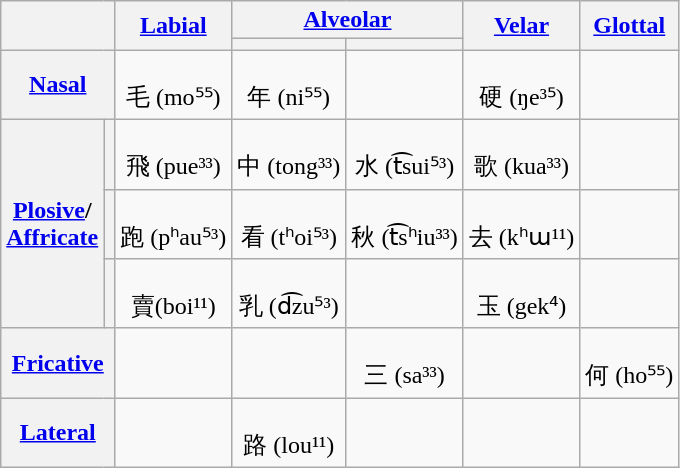<table class="wikitable" style="text-align:center;">
<tr>
<th colspan="2" rowspan="2"></th>
<th rowspan="2"><a href='#'>Labial</a></th>
<th colspan="2"><a href='#'>Alveolar</a></th>
<th rowspan="2"><a href='#'>Velar</a></th>
<th rowspan="2"><a href='#'>Glottal</a></th>
</tr>
<tr>
<th></th>
<th></th>
</tr>
<tr>
<th colspan="2"><a href='#'>Nasal</a></th>
<td><br>毛 (mo⁵⁵)</td>
<td><br>年 (ni⁵⁵)</td>
<td></td>
<td><br>硬 (ŋe³⁵)</td>
<td></td>
</tr>
<tr>
<th rowspan="3"><a href='#'>Plosive</a>/<br><a href='#'>Affricate</a></th>
<th></th>
<td><br>飛 (pue³³)</td>
<td><br>中 (tong³³)</td>
<td><br>水 (t͡sui⁵³)</td>
<td><br>歌 (kua³³)</td>
<td></td>
</tr>
<tr>
<th></th>
<td><br>跑 (pʰau⁵³)</td>
<td><br>看 (tʰoi⁵³)</td>
<td><br>秋 (t͡sʰiu³³)</td>
<td><br>去 (kʰɯ¹¹)</td>
<td></td>
</tr>
<tr>
<th></th>
<td><br>賣(boi¹¹)</td>
<td><br>乳 (d͡zu⁵³)</td>
<td></td>
<td><br>玉 (gek⁴)</td>
<td></td>
</tr>
<tr>
<th colspan="2"><a href='#'>Fricative</a></th>
<td></td>
<td></td>
<td><br>三 (sa³³)</td>
<td></td>
<td><br>何 (ho⁵⁵)</td>
</tr>
<tr>
<th colspan="2"><a href='#'>Lateral</a></th>
<td></td>
<td><br>路 (lou¹¹)</td>
<td></td>
<td></td>
<td></td>
</tr>
</table>
